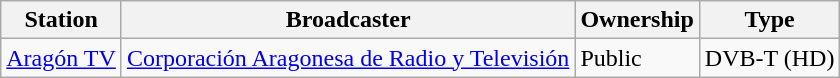<table class="wikitable">
<tr>
<th>Station</th>
<th>Broadcaster</th>
<th>Ownership</th>
<th>Type</th>
</tr>
<tr>
<td><a href='#'>Aragón TV</a></td>
<td><a href='#'>Corporación Aragonesa de Radio y Televisión</a></td>
<td>Public</td>
<td>DVB-T (HD)</td>
</tr>
</table>
